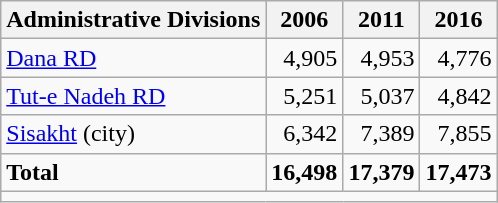<table class="wikitable">
<tr>
<th>Administrative Divisions</th>
<th>2006</th>
<th>2011</th>
<th>2016</th>
</tr>
<tr>
<td><a href='#'>Dana RD</a></td>
<td style="text-align: right;">4,905</td>
<td style="text-align: right;">4,953</td>
<td style="text-align: right;">4,776</td>
</tr>
<tr>
<td><a href='#'>Tut-e Nadeh RD</a></td>
<td style="text-align: right;">5,251</td>
<td style="text-align: right;">5,037</td>
<td style="text-align: right;">4,842</td>
</tr>
<tr>
<td><a href='#'>Sisakht</a> (city)</td>
<td style="text-align: right;">6,342</td>
<td style="text-align: right;">7,389</td>
<td style="text-align: right;">7,855</td>
</tr>
<tr>
<td><strong>Total</strong></td>
<td style="text-align: right;"><strong>16,498</strong></td>
<td style="text-align: right;"><strong>17,379</strong></td>
<td style="text-align: right;"><strong>17,473</strong></td>
</tr>
<tr>
<td colspan=4></td>
</tr>
</table>
